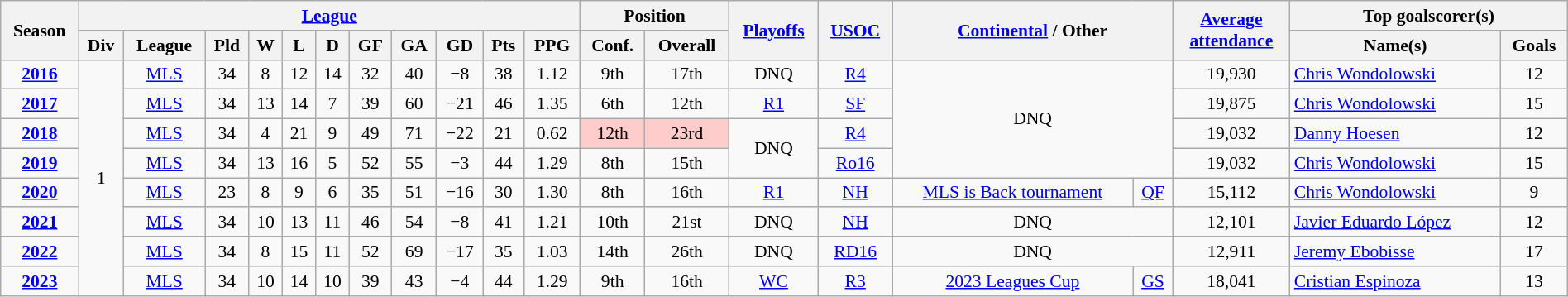<table class="wikitable" width=100% border="2" cellpadding="4" style="font-size:90%; text-align:center;">
<tr style="background:#f0f6ff;">
<th rowspan=2>Season</th>
<th colspan=11><a href='#'>League</a></th>
<th colspan=2>Position</th>
<th rowspan=2><a href='#'>Playoffs</a></th>
<th rowspan=2><a href='#'>USOC</a></th>
<th rowspan=2 colspan=2><a href='#'>Continental</a> / Other</th>
<th rowspan=2><a href='#'>Average <br> attendance</a></th>
<th colspan=2>Top goalscorer(s)</th>
</tr>
<tr>
<th>Div</th>
<th>League</th>
<th>Pld</th>
<th>W</th>
<th>L</th>
<th>D</th>
<th>GF</th>
<th>GA</th>
<th>GD</th>
<th>Pts</th>
<th>PPG</th>
<th>Conf.</th>
<th>Overall</th>
<th>Name(s)</th>
<th>Goals</th>
</tr>
<tr>
<td><strong><a href='#'>2016</a></strong></td>
<td rowspan=8>1</td>
<td><a href='#'>MLS</a></td>
<td>34</td>
<td>8</td>
<td>12</td>
<td>14</td>
<td>32</td>
<td>40</td>
<td>−8</td>
<td>38</td>
<td>1.12</td>
<td>9th</td>
<td>17th</td>
<td>DNQ</td>
<td><a href='#'>R4</a></td>
<td colspan=2 rowspan=4>DNQ</td>
<td>19,930</td>
<td align="left"> <a href='#'>Chris Wondolowski</a></td>
<td>12</td>
</tr>
<tr>
<td><strong><a href='#'>2017</a></strong></td>
<td><a href='#'>MLS</a></td>
<td>34</td>
<td>13</td>
<td>14</td>
<td>7</td>
<td>39</td>
<td>60</td>
<td>−21</td>
<td>46</td>
<td>1.35</td>
<td>6th</td>
<td>12th</td>
<td><a href='#'>R1</a></td>
<td><a href='#'>SF</a></td>
<td>19,875</td>
<td align="left"> <a href='#'>Chris Wondolowski</a></td>
<td>15</td>
</tr>
<tr>
<td><strong><a href='#'>2018</a></strong></td>
<td><a href='#'>MLS</a></td>
<td>34</td>
<td>4</td>
<td>21</td>
<td>9</td>
<td>49</td>
<td>71</td>
<td>−22</td>
<td>21</td>
<td>0.62</td>
<td style=background:#FFCCCC>12th</td>
<td style=background:#FFCCCC>23rd</td>
<td rowspan=2>DNQ</td>
<td><a href='#'>R4</a></td>
<td>19,032</td>
<td align="left"> <a href='#'>Danny Hoesen</a></td>
<td>12</td>
</tr>
<tr>
<td><strong><a href='#'>2019</a></strong></td>
<td><a href='#'>MLS</a></td>
<td>34</td>
<td>13</td>
<td>16</td>
<td>5</td>
<td>52</td>
<td>55</td>
<td>−3</td>
<td>44</td>
<td>1.29</td>
<td>8th</td>
<td>15th</td>
<td><a href='#'>Ro16</a></td>
<td>19,032</td>
<td align="left"> <a href='#'>Chris Wondolowski</a></td>
<td>15</td>
</tr>
<tr>
<td><strong><a href='#'>2020</a></strong></td>
<td><a href='#'>MLS</a></td>
<td>23</td>
<td>8</td>
<td>9</td>
<td>6</td>
<td>35</td>
<td>51</td>
<td>−16</td>
<td>30</td>
<td>1.30</td>
<td>8th</td>
<td>16th</td>
<td><a href='#'>R1</a></td>
<td><a href='#'>NH</a></td>
<td><a href='#'>MLS is Back tournament</a></td>
<td><a href='#'>QF</a></td>
<td>15,112</td>
<td align="left"> <a href='#'>Chris Wondolowski</a></td>
<td>9</td>
</tr>
<tr>
<td><strong><a href='#'>2021</a></strong></td>
<td><a href='#'>MLS</a></td>
<td>34</td>
<td>10</td>
<td>13</td>
<td>11</td>
<td>46</td>
<td>54</td>
<td>−8</td>
<td>41</td>
<td>1.21</td>
<td>10th</td>
<td>21st</td>
<td>DNQ</td>
<td><a href='#'>NH</a></td>
<td colspan="2">DNQ</td>
<td>12,101</td>
<td align="left"> <a href='#'>Javier Eduardo López</a></td>
<td>12</td>
</tr>
<tr>
<td><strong><a href='#'>2022</a></strong></td>
<td><a href='#'>MLS</a></td>
<td>34</td>
<td>8</td>
<td>15</td>
<td>11</td>
<td>52</td>
<td>69</td>
<td>−17</td>
<td>35</td>
<td>1.03</td>
<td>14th</td>
<td>26th</td>
<td>DNQ</td>
<td><a href='#'>RD16</a></td>
<td colspan="2">DNQ</td>
<td>12,911</td>
<td align="left"> <a href='#'>Jeremy Ebobisse</a></td>
<td>17</td>
</tr>
<tr>
<td><strong><a href='#'>2023</a></strong></td>
<td><a href='#'>MLS</a></td>
<td>34</td>
<td>10</td>
<td>14</td>
<td>10</td>
<td>39</td>
<td>43</td>
<td>−4</td>
<td>44</td>
<td>1.29</td>
<td>9th</td>
<td>16th</td>
<td><a href='#'>WC</a></td>
<td><a href='#'>R3</a></td>
<td><a href='#'>2023 Leagues Cup</a></td>
<td><a href='#'>GS</a></td>
<td>18,041</td>
<td align="left"> <a href='#'>Cristian Espinoza</a></td>
<td>13</td>
</tr>
</table>
